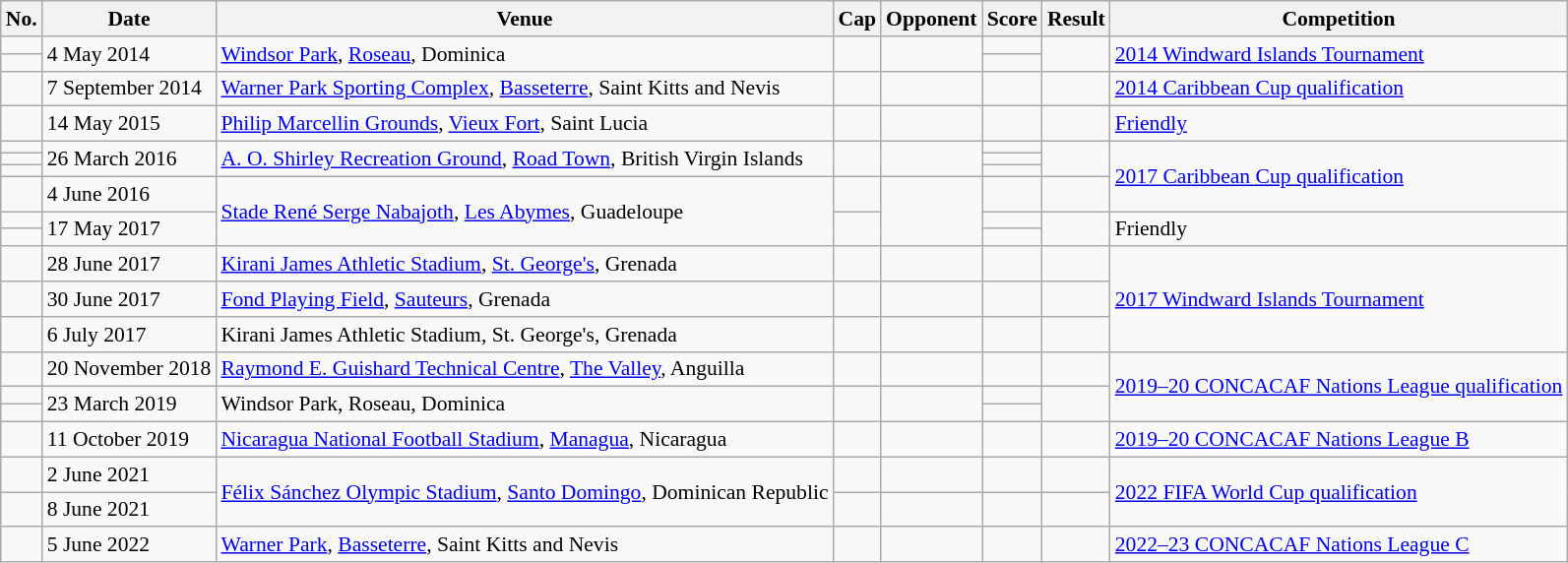<table class="wikitable collapsible" style="font-size:90%">
<tr>
<th>No.</th>
<th>Date</th>
<th>Venue</th>
<th>Cap</th>
<th>Opponent</th>
<th>Score</th>
<th>Result</th>
<th>Competition</th>
</tr>
<tr>
<td></td>
<td rowspan="2">4 May 2014</td>
<td rowspan="2"><a href='#'>Windsor Park</a>, <a href='#'>Roseau</a>, Dominica</td>
<td rowspan="2"></td>
<td rowspan="2"></td>
<td></td>
<td rowspan="2"></td>
<td rowspan="2"><a href='#'>2014 Windward Islands Tournament</a></td>
</tr>
<tr>
<td></td>
<td></td>
</tr>
<tr>
<td></td>
<td>7 September 2014</td>
<td><a href='#'>Warner Park Sporting Complex</a>, <a href='#'>Basseterre</a>, Saint Kitts and Nevis</td>
<td></td>
<td></td>
<td></td>
<td></td>
<td><a href='#'>2014 Caribbean Cup qualification</a></td>
</tr>
<tr>
<td></td>
<td>14 May 2015</td>
<td><a href='#'>Philip Marcellin Grounds</a>, <a href='#'>Vieux Fort</a>, Saint Lucia</td>
<td></td>
<td></td>
<td></td>
<td></td>
<td><a href='#'>Friendly</a></td>
</tr>
<tr>
<td></td>
<td rowspan="3">26 March 2016</td>
<td rowspan="3"><a href='#'>A. O. Shirley Recreation Ground</a>, <a href='#'>Road Town</a>, British Virgin Islands</td>
<td rowspan="3"></td>
<td rowspan="3"></td>
<td></td>
<td rowspan="3"></td>
<td rowspan="4"><a href='#'>2017 Caribbean Cup qualification</a></td>
</tr>
<tr>
<td></td>
<td></td>
</tr>
<tr>
<td></td>
<td></td>
</tr>
<tr>
<td></td>
<td>4 June 2016</td>
<td rowspan=3><a href='#'>Stade René Serge Nabajoth</a>, <a href='#'>Les Abymes</a>, Guadeloupe</td>
<td></td>
<td rowspan=3></td>
<td></td>
<td></td>
</tr>
<tr>
<td></td>
<td rowspan="2">17 May 2017</td>
<td rowspan="2"></td>
<td></td>
<td rowspan="2"></td>
<td rowspan="2">Friendly</td>
</tr>
<tr>
<td></td>
<td></td>
</tr>
<tr>
<td></td>
<td>28 June 2017</td>
<td><a href='#'>Kirani James Athletic Stadium</a>, <a href='#'>St. George's</a>, Grenada</td>
<td></td>
<td></td>
<td></td>
<td></td>
<td rowspan=3><a href='#'>2017 Windward Islands Tournament</a></td>
</tr>
<tr>
<td></td>
<td>30 June 2017</td>
<td><a href='#'>Fond Playing Field</a>, <a href='#'>Sauteurs</a>, Grenada</td>
<td></td>
<td></td>
<td></td>
<td></td>
</tr>
<tr>
<td></td>
<td>6 July 2017</td>
<td>Kirani James Athletic Stadium, St. George's, Grenada</td>
<td></td>
<td></td>
<td></td>
<td></td>
</tr>
<tr>
<td></td>
<td>20 November 2018</td>
<td><a href='#'>Raymond E. Guishard Technical Centre</a>, <a href='#'>The Valley</a>, Anguilla</td>
<td></td>
<td></td>
<td></td>
<td></td>
<td rowspan=3><a href='#'>2019–20 CONCACAF Nations League qualification</a></td>
</tr>
<tr>
<td></td>
<td rowspan="2">23 March 2019</td>
<td rowspan="2">Windsor Park, Roseau, Dominica</td>
<td rowspan="2"></td>
<td rowspan="2"></td>
<td></td>
<td rowspan="2"></td>
</tr>
<tr>
<td></td>
<td></td>
</tr>
<tr>
<td></td>
<td>11 October 2019</td>
<td><a href='#'>Nicaragua National Football Stadium</a>, <a href='#'>Managua</a>, Nicaragua</td>
<td></td>
<td></td>
<td></td>
<td></td>
<td><a href='#'>2019–20 CONCACAF Nations League B</a></td>
</tr>
<tr>
<td></td>
<td>2 June 2021</td>
<td rowspan="2"><a href='#'>Félix Sánchez Olympic Stadium</a>, <a href='#'>Santo Domingo</a>, Dominican Republic</td>
<td></td>
<td></td>
<td></td>
<td></td>
<td rowspan="2"><a href='#'>2022 FIFA World Cup qualification</a></td>
</tr>
<tr>
<td></td>
<td>8 June 2021</td>
<td></td>
<td></td>
<td></td>
<td></td>
</tr>
<tr>
<td></td>
<td>5 June 2022</td>
<td><a href='#'>Warner Park</a>, <a href='#'>Basseterre</a>, Saint Kitts and Nevis</td>
<td></td>
<td></td>
<td></td>
<td></td>
<td><a href='#'>2022–23 CONCACAF Nations League C</a></td>
</tr>
</table>
